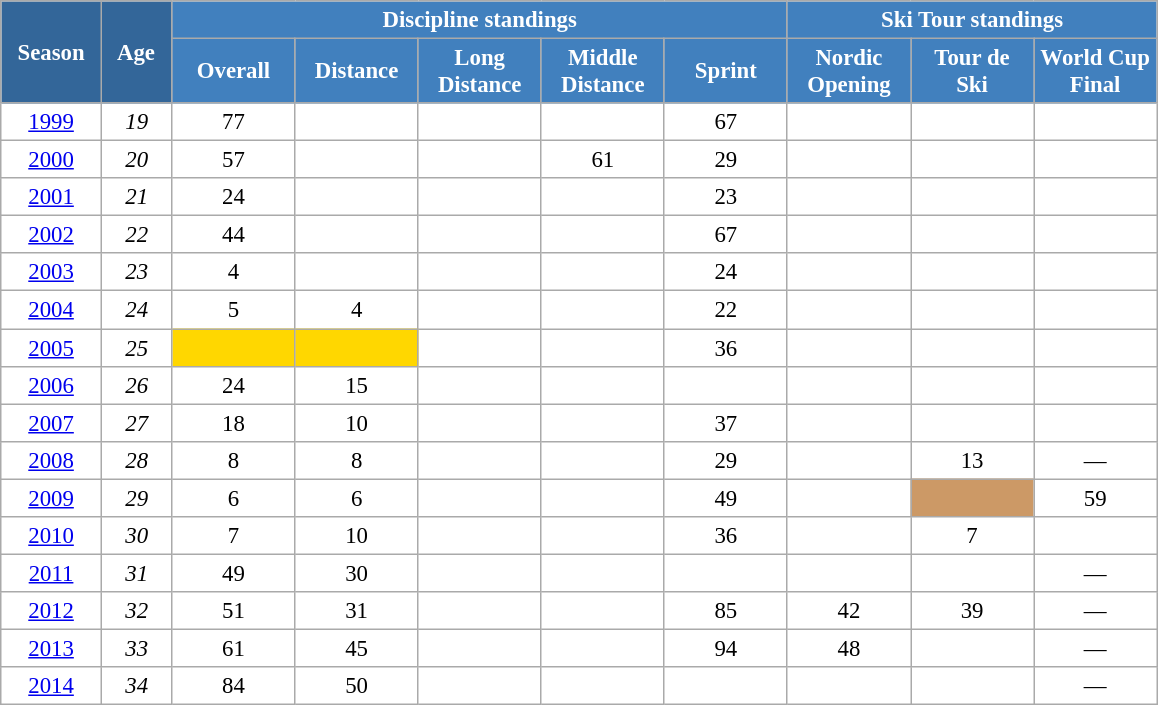<table class="wikitable" style="font-size:95%; text-align:center; border:grey solid 1px; border-collapse:collapse; background:#ffffff;">
<tr>
<th style="background-color:#369; color:white; width:60px;" rowspan="2"> Season </th>
<th style="background-color:#369; color:white; width:40px;" rowspan="2"> Age </th>
<th style="background-color:#4180be; color:white;" colspan="5">Discipline standings</th>
<th style="background-color:#4180be; color:white;" colspan="3">Ski Tour standings</th>
</tr>
<tr>
<th style="background-color:#4180be; color:white; width:75px;">Overall</th>
<th style="background-color:#4180be; color:white; width:75px;">Distance</th>
<th style="background-color:#4180be; color:white; width:75px;">Long Distance</th>
<th style="background-color:#4180be; color:white; width:75px;">Middle Distance</th>
<th style="background-color:#4180be; color:white; width:75px;">Sprint</th>
<th style="background-color:#4180be; color:white; width:75px;">Nordic<br>Opening</th>
<th style="background-color:#4180be; color:white; width:75px;">Tour de<br>Ski</th>
<th style="background-color:#4180be; color:white; width:75px;">World Cup<br>Final</th>
</tr>
<tr>
<td><a href='#'>1999</a></td>
<td><em>19</em></td>
<td>77</td>
<td></td>
<td></td>
<td></td>
<td>67</td>
<td></td>
<td></td>
<td></td>
</tr>
<tr>
<td><a href='#'>2000</a></td>
<td><em>20</em></td>
<td>57</td>
<td></td>
<td></td>
<td>61</td>
<td>29</td>
<td></td>
<td></td>
<td></td>
</tr>
<tr>
<td><a href='#'>2001</a></td>
<td><em>21</em></td>
<td>24</td>
<td></td>
<td></td>
<td></td>
<td>23</td>
<td></td>
<td></td>
<td></td>
</tr>
<tr>
<td><a href='#'>2002</a></td>
<td><em>22</em></td>
<td>44</td>
<td></td>
<td></td>
<td></td>
<td>67</td>
<td></td>
<td></td>
<td></td>
</tr>
<tr>
<td><a href='#'>2003</a></td>
<td><em>23</em></td>
<td>4</td>
<td></td>
<td></td>
<td></td>
<td>24</td>
<td></td>
<td></td>
<td></td>
</tr>
<tr>
<td><a href='#'>2004</a></td>
<td><em>24</em></td>
<td>5</td>
<td>4</td>
<td></td>
<td></td>
<td>22</td>
<td></td>
<td></td>
<td></td>
</tr>
<tr>
<td><a href='#'>2005</a></td>
<td><em>25</em></td>
<td style="background:gold;"></td>
<td style="background:gold;"></td>
<td></td>
<td></td>
<td>36</td>
<td></td>
<td></td>
<td></td>
</tr>
<tr>
<td><a href='#'>2006</a></td>
<td><em>26</em></td>
<td>24</td>
<td>15</td>
<td></td>
<td></td>
<td></td>
<td></td>
<td></td>
<td></td>
</tr>
<tr>
<td><a href='#'>2007</a></td>
<td><em>27</em></td>
<td>18</td>
<td>10</td>
<td></td>
<td></td>
<td>37</td>
<td></td>
<td></td>
<td></td>
</tr>
<tr>
<td><a href='#'>2008</a></td>
<td><em>28</em></td>
<td>8</td>
<td>8</td>
<td></td>
<td></td>
<td>29</td>
<td></td>
<td>13</td>
<td>—</td>
</tr>
<tr>
<td><a href='#'>2009</a></td>
<td><em>29</em></td>
<td>6</td>
<td>6</td>
<td></td>
<td></td>
<td>49</td>
<td></td>
<td style="background:#c96;"></td>
<td>59</td>
</tr>
<tr>
<td><a href='#'>2010</a></td>
<td><em>30</em></td>
<td>7</td>
<td>10</td>
<td></td>
<td></td>
<td>36</td>
<td></td>
<td>7</td>
<td></td>
</tr>
<tr>
<td><a href='#'>2011</a></td>
<td><em>31</em></td>
<td>49</td>
<td>30</td>
<td></td>
<td></td>
<td></td>
<td></td>
<td></td>
<td>—</td>
</tr>
<tr>
<td><a href='#'>2012</a></td>
<td><em>32</em></td>
<td>51</td>
<td>31</td>
<td></td>
<td></td>
<td>85</td>
<td>42</td>
<td>39</td>
<td>—</td>
</tr>
<tr>
<td><a href='#'>2013</a></td>
<td><em>33</em></td>
<td>61</td>
<td>45</td>
<td></td>
<td></td>
<td>94</td>
<td>48</td>
<td></td>
<td>—</td>
</tr>
<tr>
<td><a href='#'>2014</a></td>
<td><em>34</em></td>
<td>84</td>
<td>50</td>
<td></td>
<td></td>
<td></td>
<td></td>
<td></td>
<td>—</td>
</tr>
</table>
